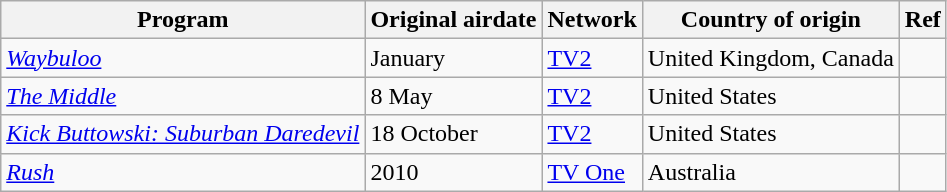<table class="wikitable plainrowheaders sortable" style="text-align:left">
<tr>
<th scope="col">Program</th>
<th scope="col">Original airdate</th>
<th scope="col">Network</th>
<th scope="col">Country of origin</th>
<th scope="col" class="unsortable">Ref</th>
</tr>
<tr>
<td><em><a href='#'>Waybuloo</a></em></td>
<td>January</td>
<td><a href='#'>TV2</a></td>
<td>United Kingdom, Canada</td>
<td></td>
</tr>
<tr>
<td><em><a href='#'>The Middle</a></em></td>
<td>8 May</td>
<td><a href='#'>TV2</a></td>
<td>United States</td>
<td></td>
</tr>
<tr>
<td><em><a href='#'>Kick Buttowski: Suburban Daredevil</a></em></td>
<td>18 October</td>
<td><a href='#'>TV2</a></td>
<td>United States</td>
<td></td>
</tr>
<tr>
<td><em><a href='#'>Rush</a></em></td>
<td>2010</td>
<td><a href='#'>TV One</a></td>
<td>Australia</td>
<td></td>
</tr>
</table>
